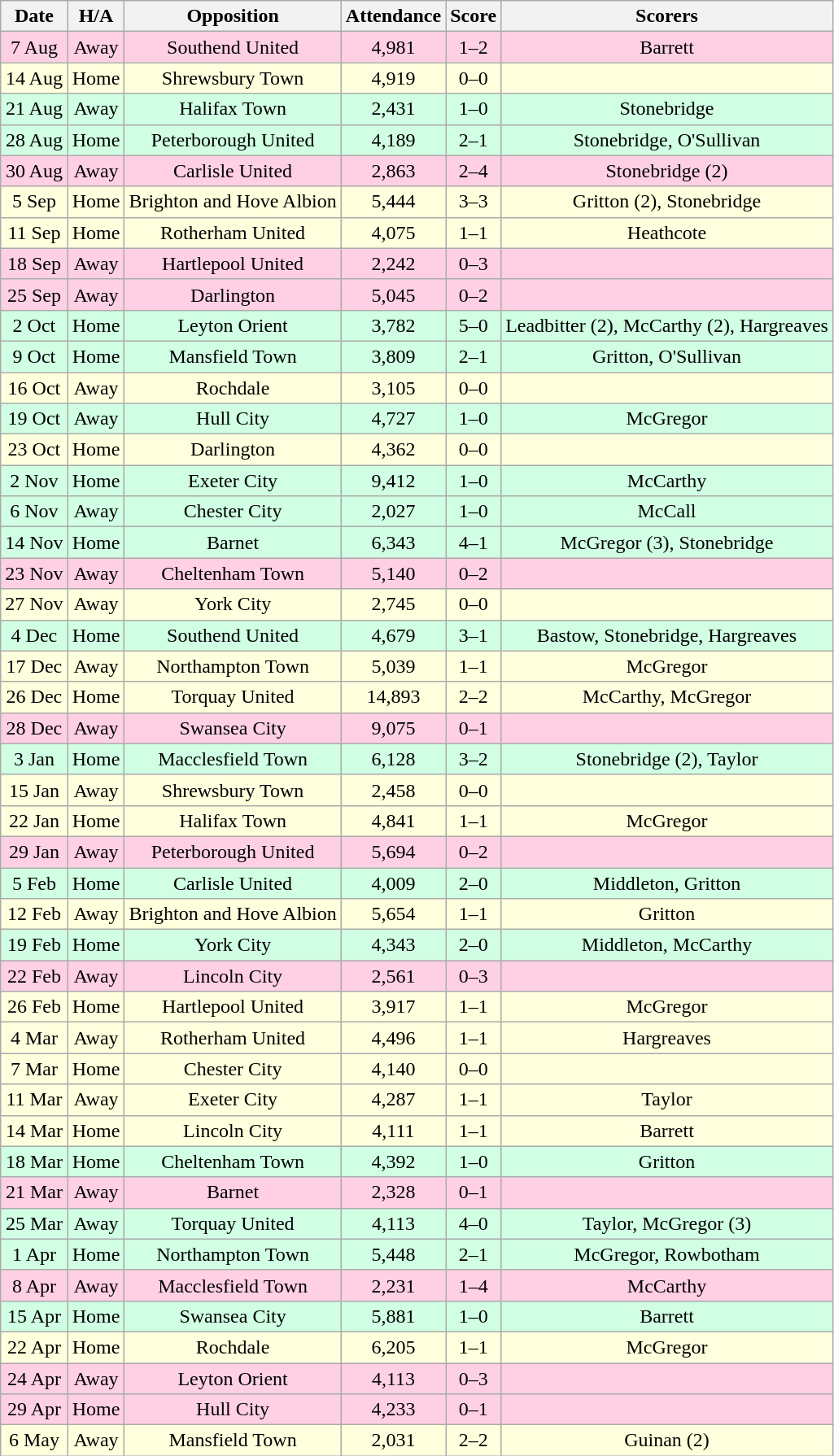<table class="wikitable sortable" style="text-align: center;">
<tr>
<th>Date</th>
<th>H/A</th>
<th>Opposition</th>
<th>Attendance</th>
<th>Score</th>
<th>Scorers</th>
</tr>
<tr style="background-color: #ffd0e3;">
<td>7 Aug</td>
<td>Away</td>
<td>Southend United</td>
<td>4,981</td>
<td>1–2</td>
<td>Barrett</td>
</tr>
<tr style="background-color: #ffffdd;">
<td>14 Aug</td>
<td>Home</td>
<td>Shrewsbury Town</td>
<td>4,919</td>
<td>0–0</td>
<td></td>
</tr>
<tr style="background-color: #d0ffe3;"		WIN>
<td>21 Aug</td>
<td>Away</td>
<td>Halifax Town</td>
<td>2,431</td>
<td>1–0</td>
<td>Stonebridge</td>
</tr>
<tr style="background-color: #d0ffe3;"		WIN>
<td>28 Aug</td>
<td>Home</td>
<td>Peterborough United</td>
<td>4,189</td>
<td>2–1</td>
<td>Stonebridge, O'Sullivan</td>
</tr>
<tr style="background-color: #ffd0e3;">
<td>30 Aug</td>
<td>Away</td>
<td>Carlisle United</td>
<td>2,863</td>
<td>2–4</td>
<td>Stonebridge (2)</td>
</tr>
<tr style="background-color: #ffffdd;">
<td>5 Sep</td>
<td>Home</td>
<td>Brighton and Hove Albion</td>
<td>5,444</td>
<td>3–3</td>
<td>Gritton (2), Stonebridge</td>
</tr>
<tr style="background-color: #ffffdd;">
<td>11 Sep</td>
<td>Home</td>
<td>Rotherham United</td>
<td>4,075</td>
<td>1–1</td>
<td>Heathcote</td>
</tr>
<tr style="background-color: #ffd0e3;">
<td>18 Sep</td>
<td>Away</td>
<td>Hartlepool United</td>
<td>2,242</td>
<td>0–3</td>
<td></td>
</tr>
<tr style="background-color: #ffd0e3;">
<td>25 Sep</td>
<td>Away</td>
<td>Darlington</td>
<td>5,045</td>
<td>0–2</td>
<td></td>
</tr>
<tr style="background-color: #d0ffe3;"		WIN>
<td>2 Oct</td>
<td>Home</td>
<td>Leyton Orient</td>
<td>3,782</td>
<td>5–0</td>
<td>Leadbitter (2), McCarthy (2), Hargreaves</td>
</tr>
<tr style="background-color: #d0ffe3;"		WIN>
<td>9 Oct</td>
<td>Home</td>
<td>Mansfield Town</td>
<td>3,809</td>
<td>2–1</td>
<td>Gritton, O'Sullivan</td>
</tr>
<tr style="background-color: #ffffdd;">
<td>16 Oct</td>
<td>Away</td>
<td>Rochdale</td>
<td>3,105</td>
<td>0–0</td>
<td></td>
</tr>
<tr style="background-color: #d0ffe3;"		WIN>
<td>19 Oct</td>
<td>Away</td>
<td>Hull City</td>
<td>4,727</td>
<td>1–0</td>
<td>McGregor</td>
</tr>
<tr style="background-color: #ffffdd;">
<td>23 Oct</td>
<td>Home</td>
<td>Darlington</td>
<td>4,362</td>
<td>0–0</td>
<td></td>
</tr>
<tr style="background-color: #d0ffe3;"		WIN>
<td>2 Nov</td>
<td>Home</td>
<td>Exeter City</td>
<td>9,412</td>
<td>1–0</td>
<td>McCarthy</td>
</tr>
<tr style="background-color: #d0ffe3;"		WIN>
<td>6 Nov</td>
<td>Away</td>
<td>Chester City</td>
<td>2,027</td>
<td>1–0</td>
<td>McCall</td>
</tr>
<tr style="background-color: #d0ffe3;"		WIN>
<td>14 Nov</td>
<td>Home</td>
<td>Barnet</td>
<td>6,343</td>
<td>4–1</td>
<td>McGregor (3), Stonebridge</td>
</tr>
<tr style="background-color: #ffd0e3;">
<td>23 Nov</td>
<td>Away</td>
<td>Cheltenham Town</td>
<td>5,140</td>
<td>0–2</td>
<td></td>
</tr>
<tr style="background-color: #ffffdd;">
<td>27 Nov</td>
<td>Away</td>
<td>York City</td>
<td>2,745</td>
<td>0–0</td>
<td></td>
</tr>
<tr style="background-color: #d0ffe3;"		WIN>
<td>4 Dec</td>
<td>Home</td>
<td>Southend United</td>
<td>4,679</td>
<td>3–1</td>
<td>Bastow, Stonebridge, Hargreaves</td>
</tr>
<tr style="background-color: #ffffdd;">
<td>17 Dec</td>
<td>Away</td>
<td>Northampton Town</td>
<td>5,039</td>
<td>1–1</td>
<td>McGregor</td>
</tr>
<tr style="background-color: #ffffdd;">
<td>26 Dec</td>
<td>Home</td>
<td>Torquay United</td>
<td>14,893</td>
<td>2–2</td>
<td>McCarthy, McGregor</td>
</tr>
<tr style="background-color: #ffd0e3;">
<td>28 Dec</td>
<td>Away</td>
<td>Swansea City</td>
<td>9,075</td>
<td>0–1</td>
<td></td>
</tr>
<tr style="background-color: #d0ffe3;"		WIN>
<td>3 Jan</td>
<td>Home</td>
<td>Macclesfield Town</td>
<td>6,128</td>
<td>3–2</td>
<td>Stonebridge (2), Taylor</td>
</tr>
<tr style="background-color: #ffffdd;">
<td>15 Jan</td>
<td>Away</td>
<td>Shrewsbury Town</td>
<td>2,458</td>
<td>0–0</td>
<td></td>
</tr>
<tr style="background-color: #ffffdd;">
<td>22 Jan</td>
<td>Home</td>
<td>Halifax Town</td>
<td>4,841</td>
<td>1–1</td>
<td>McGregor</td>
</tr>
<tr style="background-color: #ffd0e3;">
<td>29 Jan</td>
<td>Away</td>
<td>Peterborough United</td>
<td>5,694</td>
<td>0–2</td>
<td></td>
</tr>
<tr style="background-color: #d0ffe3;"		WIN>
<td>5 Feb</td>
<td>Home</td>
<td>Carlisle United</td>
<td>4,009</td>
<td>2–0</td>
<td>Middleton, Gritton</td>
</tr>
<tr style="background-color: #ffffdd;">
<td>12 Feb</td>
<td>Away</td>
<td>Brighton and Hove Albion</td>
<td>5,654</td>
<td>1–1</td>
<td>Gritton</td>
</tr>
<tr style="background-color: #d0ffe3;"		WIN>
<td>19 Feb</td>
<td>Home</td>
<td>York City</td>
<td>4,343</td>
<td>2–0</td>
<td>Middleton, McCarthy</td>
</tr>
<tr style="background-color: #ffd0e3;">
<td>22 Feb</td>
<td>Away</td>
<td>Lincoln City</td>
<td>2,561</td>
<td>0–3</td>
<td></td>
</tr>
<tr style="background-color: #ffffdd;">
<td>26 Feb</td>
<td>Home</td>
<td>Hartlepool United</td>
<td>3,917</td>
<td>1–1</td>
<td>McGregor</td>
</tr>
<tr style="background-color: #ffffdd;">
<td>4 Mar</td>
<td>Away</td>
<td>Rotherham United</td>
<td>4,496</td>
<td>1–1</td>
<td>Hargreaves</td>
</tr>
<tr style="background-color: #ffffdd;">
<td>7 Mar</td>
<td>Home</td>
<td>Chester City</td>
<td>4,140</td>
<td>0–0</td>
<td></td>
</tr>
<tr style="background-color: #ffffdd;">
<td>11 Mar</td>
<td>Away</td>
<td>Exeter City</td>
<td>4,287</td>
<td>1–1</td>
<td>Taylor</td>
</tr>
<tr style="background-color: #ffffdd;">
<td>14 Mar</td>
<td>Home</td>
<td>Lincoln City</td>
<td>4,111</td>
<td>1–1</td>
<td>Barrett</td>
</tr>
<tr style="background-color: #d0ffe3;"		WIN>
<td>18 Mar</td>
<td>Home</td>
<td>Cheltenham Town</td>
<td>4,392</td>
<td>1–0</td>
<td>Gritton</td>
</tr>
<tr style="background-color: #ffd0e3;">
<td>21 Mar</td>
<td>Away</td>
<td>Barnet</td>
<td>2,328</td>
<td>0–1</td>
<td></td>
</tr>
<tr style="background-color: #d0ffe3;"		WIN>
<td>25 Mar</td>
<td>Away</td>
<td>Torquay United</td>
<td>4,113</td>
<td>4–0</td>
<td>Taylor, McGregor (3)</td>
</tr>
<tr style="background-color: #d0ffe3;"		WIN>
<td>1 Apr</td>
<td>Home</td>
<td>Northampton Town</td>
<td>5,448</td>
<td>2–1</td>
<td>McGregor, Rowbotham</td>
</tr>
<tr style="background-color: #ffd0e3;">
<td>8 Apr</td>
<td>Away</td>
<td>Macclesfield Town</td>
<td>2,231</td>
<td>1–4</td>
<td>McCarthy</td>
</tr>
<tr style="background-color: #d0ffe3;"		WIN>
<td>15 Apr</td>
<td>Home</td>
<td>Swansea City</td>
<td>5,881</td>
<td>1–0</td>
<td>Barrett</td>
</tr>
<tr style="background-color: #ffffdd;">
<td>22 Apr</td>
<td>Home</td>
<td>Rochdale</td>
<td>6,205</td>
<td>1–1</td>
<td>McGregor</td>
</tr>
<tr style="background-color: #ffd0e3;">
<td>24 Apr</td>
<td>Away</td>
<td>Leyton Orient</td>
<td>4,113</td>
<td>0–3</td>
<td></td>
</tr>
<tr style="background-color: #ffd0e3;">
<td>29 Apr</td>
<td>Home</td>
<td>Hull City</td>
<td>4,233</td>
<td>0–1</td>
<td></td>
</tr>
<tr style="background-color: #ffffdd;">
<td>6 May</td>
<td>Away</td>
<td>Mansfield Town</td>
<td>2,031</td>
<td>2–2</td>
<td>Guinan (2)</td>
</tr>
</table>
